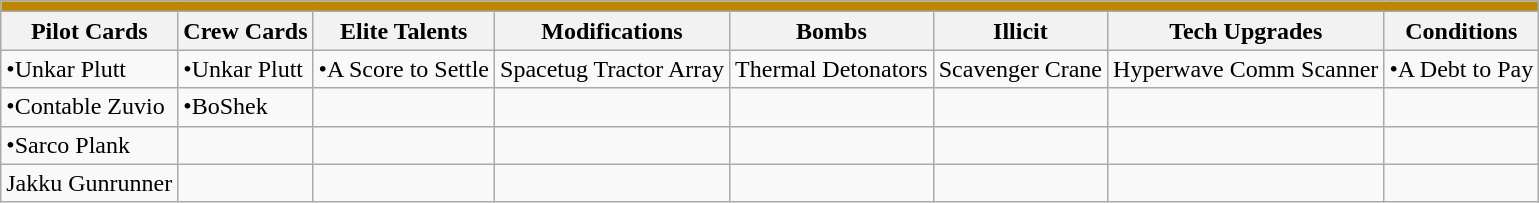<table class="wikitable">
<tr style="background:#bb8800;">
<td colspan="8"></td>
</tr>
<tr style="background:#f0f0f0;">
<th>Pilot Cards</th>
<th>Crew Cards</th>
<th>Elite Talents</th>
<th>Modifications</th>
<th>Bombs</th>
<th>Illicit</th>
<th>Tech Upgrades</th>
<th>Conditions</th>
</tr>
<tr>
<td>•Unkar Plutt</td>
<td>•Unkar Plutt</td>
<td>•A Score to Settle</td>
<td>Spacetug Tractor Array</td>
<td>Thermal Detonators</td>
<td>Scavenger Crane</td>
<td>Hyperwave Comm Scanner</td>
<td>•A Debt to Pay</td>
</tr>
<tr>
<td>•Contable Zuvio</td>
<td>•BoShek</td>
<td></td>
<td></td>
<td></td>
<td></td>
<td></td>
<td></td>
</tr>
<tr>
<td>•Sarco Plank</td>
<td></td>
<td></td>
<td></td>
<td></td>
<td></td>
<td></td>
<td></td>
</tr>
<tr>
<td>Jakku Gunrunner</td>
<td></td>
<td></td>
<td></td>
<td></td>
<td></td>
<td></td>
<td></td>
</tr>
</table>
